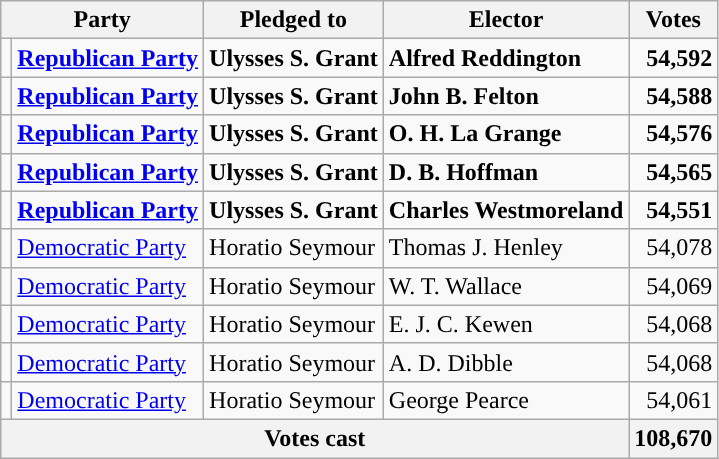<table class="wikitable">
<tr>
<th colspan=2>Party</th>
<th>Pledged to</th>
<th>Elector</th>
<th>Votes</th>
</tr>
<tr style="font-weight:bold">
<td></td>
<td><a href='#'>Republican Party</a></td>
<td>Ulysses S. Grant</td>
<td>Alfred Reddington</td>
<td align="right">54,592</td>
</tr>
<tr style="font-weight:bold">
<td></td>
<td><a href='#'>Republican Party</a></td>
<td>Ulysses S. Grant</td>
<td>John B. Felton</td>
<td align="right">54,588</td>
</tr>
<tr style="font-weight:bold">
<td></td>
<td><a href='#'>Republican Party</a></td>
<td>Ulysses S. Grant</td>
<td>O. H. La Grange</td>
<td align="right">54,576</td>
</tr>
<tr style="font-weight:bold">
<td></td>
<td><a href='#'>Republican Party</a></td>
<td>Ulysses S. Grant</td>
<td>D. B. Hoffman</td>
<td align="right">54,565</td>
</tr>
<tr style="font-weight:bold">
<td></td>
<td><a href='#'>Republican Party</a></td>
<td>Ulysses S. Grant</td>
<td>Charles Westmoreland</td>
<td align="right">54,551</td>
</tr>
<tr>
<td></td>
<td><a href='#'>Democratic Party</a></td>
<td>Horatio Seymour</td>
<td>Thomas J. Henley</td>
<td align="right">54,078</td>
</tr>
<tr>
<td></td>
<td><a href='#'>Democratic Party</a></td>
<td>Horatio Seymour</td>
<td>W. T. Wallace</td>
<td align="right">54,069</td>
</tr>
<tr>
<td></td>
<td><a href='#'>Democratic Party</a></td>
<td>Horatio Seymour</td>
<td>E. J. C. Kewen</td>
<td align="right">54,068</td>
</tr>
<tr>
<td></td>
<td><a href='#'>Democratic Party</a></td>
<td>Horatio Seymour</td>
<td>A. D. Dibble</td>
<td align="right">54,068</td>
</tr>
<tr>
<td></td>
<td><a href='#'>Democratic Party</a></td>
<td>Horatio Seymour</td>
<td>George Pearce</td>
<td align="right">54,061</td>
</tr>
<tr>
<th colspan="4">Votes cast</th>
<th>108,670</th>
</tr>
</table>
